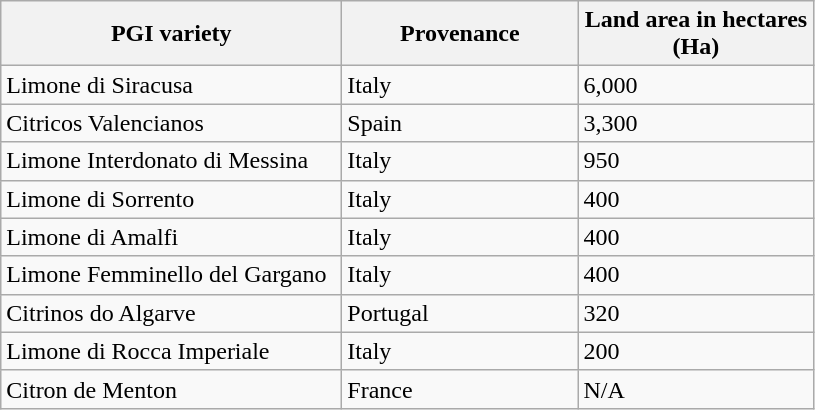<table class="wikitable">
<tr>
<th "scope="col" width="220">PGI variety</th>
<th scope="col" width="150">Provenance</th>
<th scope="col" width="150">Land area in hectares (Ha)</th>
</tr>
<tr>
<td>Limone di Siracusa</td>
<td>Italy</td>
<td>6,000</td>
</tr>
<tr>
<td>Citricos Valencianos</td>
<td>Spain</td>
<td>3,300</td>
</tr>
<tr>
<td>Limone Interdonato di Messina</td>
<td>Italy</td>
<td>950</td>
</tr>
<tr>
<td>Limone di Sorrento</td>
<td>Italy</td>
<td>400</td>
</tr>
<tr>
<td>Limone di Amalfi</td>
<td>Italy</td>
<td>400</td>
</tr>
<tr>
<td>Limone Femminello del Gargano</td>
<td>Italy</td>
<td>400</td>
</tr>
<tr>
<td>Citrinos do Algarve</td>
<td>Portugal</td>
<td>320</td>
</tr>
<tr>
<td>Limone di Rocca Imperiale</td>
<td>Italy</td>
<td>200</td>
</tr>
<tr>
<td>Citron de Menton</td>
<td>France</td>
<td>N/A</td>
</tr>
</table>
